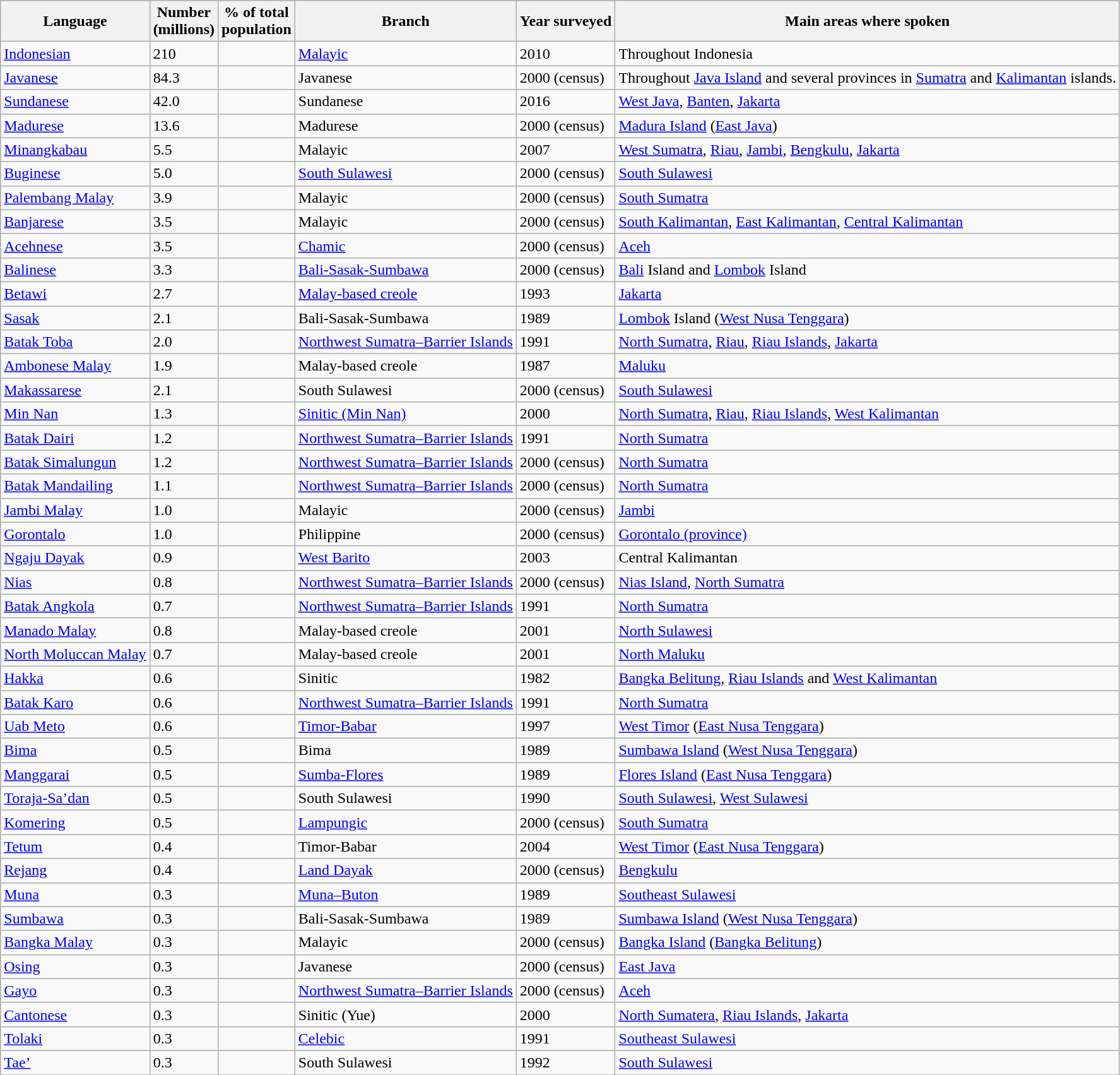<table class="wikitable sortable">
<tr>
<th>Language</th>
<th>Number<br>(millions)</th>
<th>% of total<br>population</th>
<th>Branch</th>
<th>Year surveyed</th>
<th>Main areas where spoken</th>
</tr>
<tr>
<td><a href='#'>Indonesian</a></td>
<td>210</td>
<td></td>
<td><a href='#'>Malayic</a></td>
<td>2010</td>
<td>Throughout Indonesia</td>
</tr>
<tr>
<td><a href='#'>Javanese</a></td>
<td>84.3</td>
<td></td>
<td>Javanese</td>
<td>2000 (census)</td>
<td>Throughout <a href='#'>Java Island</a> and several provinces in <a href='#'>Sumatra</a> and <a href='#'>Kalimantan</a> islands.</td>
</tr>
<tr>
<td><a href='#'>Sundanese</a></td>
<td>42.0</td>
<td></td>
<td>Sundanese</td>
<td>2016</td>
<td><a href='#'>West Java</a>, <a href='#'>Banten</a>, <a href='#'>Jakarta</a></td>
</tr>
<tr>
<td><a href='#'>Madurese</a></td>
<td>13.6</td>
<td></td>
<td>Madurese</td>
<td>2000 (census)</td>
<td><a href='#'>Madura Island</a> (<a href='#'>East Java</a>)</td>
</tr>
<tr>
<td><a href='#'>Minangkabau</a></td>
<td>5.5</td>
<td></td>
<td>Malayic</td>
<td>2007</td>
<td><a href='#'>West Sumatra</a>, <a href='#'>Riau</a>, <a href='#'>Jambi</a>, <a href='#'>Bengkulu</a>, <a href='#'>Jakarta</a></td>
</tr>
<tr>
<td><a href='#'>Buginese</a></td>
<td>5.0</td>
<td></td>
<td><a href='#'>South Sulawesi</a></td>
<td>2000 (census)</td>
<td><a href='#'>South Sulawesi</a></td>
</tr>
<tr>
<td><a href='#'>Palembang Malay</a></td>
<td>3.9</td>
<td></td>
<td>Malayic</td>
<td>2000 (census)</td>
<td><a href='#'>South Sumatra</a></td>
</tr>
<tr>
<td><a href='#'>Banjarese</a></td>
<td>3.5</td>
<td></td>
<td>Malayic</td>
<td>2000 (census)</td>
<td><a href='#'>South Kalimantan</a>, <a href='#'>East Kalimantan</a>, <a href='#'>Central Kalimantan</a></td>
</tr>
<tr>
<td><a href='#'>Acehnese</a></td>
<td>3.5</td>
<td></td>
<td><a href='#'>Chamic</a></td>
<td>2000 (census)</td>
<td><a href='#'>Aceh</a></td>
</tr>
<tr>
<td><a href='#'>Balinese</a></td>
<td>3.3</td>
<td></td>
<td><a href='#'>Bali-Sasak-Sumbawa</a></td>
<td>2000 (census)</td>
<td><a href='#'>Bali</a> Island and <a href='#'>Lombok</a> Island</td>
</tr>
<tr>
<td><a href='#'>Betawi</a></td>
<td>2.7</td>
<td></td>
<td><a href='#'>Malay-based creole</a></td>
<td>1993</td>
<td><a href='#'>Jakarta</a></td>
</tr>
<tr>
<td><a href='#'>Sasak</a></td>
<td>2.1</td>
<td></td>
<td>Bali-Sasak-Sumbawa</td>
<td>1989</td>
<td><a href='#'>Lombok</a> Island (<a href='#'>West Nusa Tenggara</a>)</td>
</tr>
<tr>
<td><a href='#'>Batak Toba</a></td>
<td>2.0</td>
<td></td>
<td><a href='#'>Northwest Sumatra–Barrier Islands</a></td>
<td>1991</td>
<td><a href='#'>North Sumatra</a>, <a href='#'>Riau</a>, <a href='#'>Riau Islands</a>, <a href='#'>Jakarta</a></td>
</tr>
<tr>
<td><a href='#'>Ambonese Malay</a></td>
<td>1.9</td>
<td></td>
<td>Malay-based creole</td>
<td>1987</td>
<td><a href='#'>Maluku</a></td>
</tr>
<tr>
<td><a href='#'>Makassarese</a></td>
<td>2.1</td>
<td></td>
<td>South Sulawesi</td>
<td>2000 (census)</td>
<td><a href='#'>South Sulawesi</a></td>
</tr>
<tr>
<td><a href='#'>Min Nan</a></td>
<td>1.3</td>
<td></td>
<td><a href='#'>Sinitic (Min Nan)</a></td>
<td>2000</td>
<td><a href='#'>North Sumatra</a>, <a href='#'>Riau</a>, <a href='#'>Riau Islands</a>, <a href='#'>West Kalimantan</a></td>
</tr>
<tr>
<td><a href='#'>Batak Dairi</a></td>
<td>1.2</td>
<td></td>
<td><a href='#'>Northwest Sumatra–Barrier Islands</a></td>
<td>1991</td>
<td><a href='#'>North Sumatra</a></td>
</tr>
<tr>
<td><a href='#'>Batak Simalungun</a></td>
<td>1.2</td>
<td></td>
<td><a href='#'>Northwest Sumatra–Barrier Islands</a></td>
<td>2000 (census)</td>
<td><a href='#'>North Sumatra</a></td>
</tr>
<tr>
<td><a href='#'>Batak Mandailing</a></td>
<td>1.1</td>
<td></td>
<td><a href='#'>Northwest Sumatra–Barrier Islands</a></td>
<td>2000 (census)</td>
<td><a href='#'>North Sumatra</a></td>
</tr>
<tr>
<td><a href='#'>Jambi Malay</a></td>
<td>1.0</td>
<td></td>
<td>Malayic</td>
<td>2000 (census)</td>
<td><a href='#'>Jambi</a></td>
</tr>
<tr>
<td><a href='#'>Gorontalo</a></td>
<td>1.0</td>
<td></td>
<td>Philippine</td>
<td>2000 (census)</td>
<td><a href='#'>Gorontalo (province)</a></td>
</tr>
<tr>
<td><a href='#'>Ngaju Dayak</a></td>
<td>0.9</td>
<td></td>
<td><a href='#'>West Barito</a></td>
<td>2003</td>
<td>Central Kalimantan</td>
</tr>
<tr>
<td><a href='#'>Nias</a></td>
<td>0.8</td>
<td></td>
<td><a href='#'>Northwest Sumatra–Barrier Islands</a></td>
<td>2000 (census)</td>
<td><a href='#'>Nias Island</a>, <a href='#'>North Sumatra</a></td>
</tr>
<tr>
<td><a href='#'>Batak Angkola</a></td>
<td>0.7</td>
<td></td>
<td><a href='#'>Northwest Sumatra–Barrier Islands</a></td>
<td>1991</td>
<td><a href='#'>North Sumatra</a></td>
</tr>
<tr>
<td><a href='#'>Manado Malay</a></td>
<td>0.8</td>
<td></td>
<td>Malay-based creole</td>
<td>2001</td>
<td><a href='#'>North Sulawesi</a></td>
</tr>
<tr>
<td><a href='#'>North Moluccan Malay</a></td>
<td>0.7</td>
<td></td>
<td>Malay-based creole</td>
<td>2001</td>
<td><a href='#'>North Maluku</a></td>
</tr>
<tr>
<td><a href='#'>Hakka</a></td>
<td>0.6</td>
<td></td>
<td>Sinitic</td>
<td>1982</td>
<td><a href='#'>Bangka Belitung</a>, <a href='#'>Riau Islands</a> and <a href='#'>West Kalimantan</a></td>
</tr>
<tr>
<td><a href='#'>Batak Karo</a></td>
<td>0.6</td>
<td></td>
<td><a href='#'>Northwest Sumatra–Barrier Islands</a></td>
<td>1991</td>
<td><a href='#'>North Sumatra</a></td>
</tr>
<tr>
<td><a href='#'>Uab Meto</a></td>
<td>0.6</td>
<td></td>
<td><a href='#'>Timor-Babar</a></td>
<td>1997</td>
<td><a href='#'>West Timor</a> (<a href='#'>East Nusa Tenggara</a>)</td>
</tr>
<tr>
<td><a href='#'>Bima</a></td>
<td>0.5</td>
<td></td>
<td>Bima</td>
<td>1989</td>
<td><a href='#'>Sumbawa Island</a> (<a href='#'>West Nusa Tenggara</a>)</td>
</tr>
<tr>
<td><a href='#'>Manggarai</a></td>
<td>0.5</td>
<td></td>
<td><a href='#'>Sumba-Flores</a></td>
<td>1989</td>
<td><a href='#'>Flores Island</a> (<a href='#'>East Nusa Tenggara</a>)</td>
</tr>
<tr>
<td><a href='#'>Toraja-Sa’dan</a></td>
<td>0.5</td>
<td></td>
<td>South Sulawesi</td>
<td>1990</td>
<td><a href='#'>South Sulawesi</a>, <a href='#'>West Sulawesi</a></td>
</tr>
<tr>
<td><a href='#'>Komering</a></td>
<td>0.5</td>
<td></td>
<td><a href='#'>Lampungic</a></td>
<td>2000 (census)</td>
<td><a href='#'>South Sumatra</a></td>
</tr>
<tr>
<td><a href='#'>Tetum</a></td>
<td>0.4</td>
<td></td>
<td>Timor-Babar</td>
<td>2004</td>
<td><a href='#'>West Timor</a> (<a href='#'>East Nusa Tenggara</a>)</td>
</tr>
<tr>
<td><a href='#'>Rejang</a></td>
<td>0.4</td>
<td></td>
<td><a href='#'>Land Dayak</a></td>
<td>2000 (census)</td>
<td><a href='#'>Bengkulu</a></td>
</tr>
<tr>
<td><a href='#'>Muna</a></td>
<td>0.3</td>
<td></td>
<td><a href='#'>Muna–Buton</a></td>
<td>1989</td>
<td><a href='#'>Southeast Sulawesi</a></td>
</tr>
<tr>
<td><a href='#'>Sumbawa</a></td>
<td>0.3</td>
<td></td>
<td>Bali-Sasak-Sumbawa</td>
<td>1989</td>
<td><a href='#'>Sumbawa Island</a> (<a href='#'>West Nusa Tenggara</a>)</td>
</tr>
<tr>
<td><a href='#'>Bangka Malay</a></td>
<td>0.3</td>
<td></td>
<td>Malayic</td>
<td>2000 (census)</td>
<td><a href='#'>Bangka Island</a> (<a href='#'>Bangka Belitung</a>)</td>
</tr>
<tr>
<td><a href='#'>Osing</a></td>
<td>0.3</td>
<td></td>
<td>Javanese</td>
<td>2000 (census)</td>
<td><a href='#'>East Java</a></td>
</tr>
<tr>
<td><a href='#'>Gayo</a></td>
<td>0.3</td>
<td></td>
<td><a href='#'>Northwest Sumatra–Barrier Islands</a></td>
<td>2000 (census)</td>
<td><a href='#'>Aceh</a></td>
</tr>
<tr>
<td><a href='#'>Cantonese</a></td>
<td>0.3</td>
<td></td>
<td>Sinitic (Yue)</td>
<td>2000</td>
<td><a href='#'>North Sumatera</a>, <a href='#'>Riau Islands</a>, <a href='#'>Jakarta</a></td>
</tr>
<tr>
<td><a href='#'>Tolaki</a></td>
<td>0.3</td>
<td></td>
<td><a href='#'>Celebic</a></td>
<td>1991</td>
<td><a href='#'>Southeast Sulawesi</a></td>
</tr>
<tr>
<td><a href='#'>Tae’</a></td>
<td>0.3</td>
<td></td>
<td>South Sulawesi</td>
<td>1992</td>
<td><a href='#'>South Sulawesi</a></td>
</tr>
<tr>
</tr>
</table>
